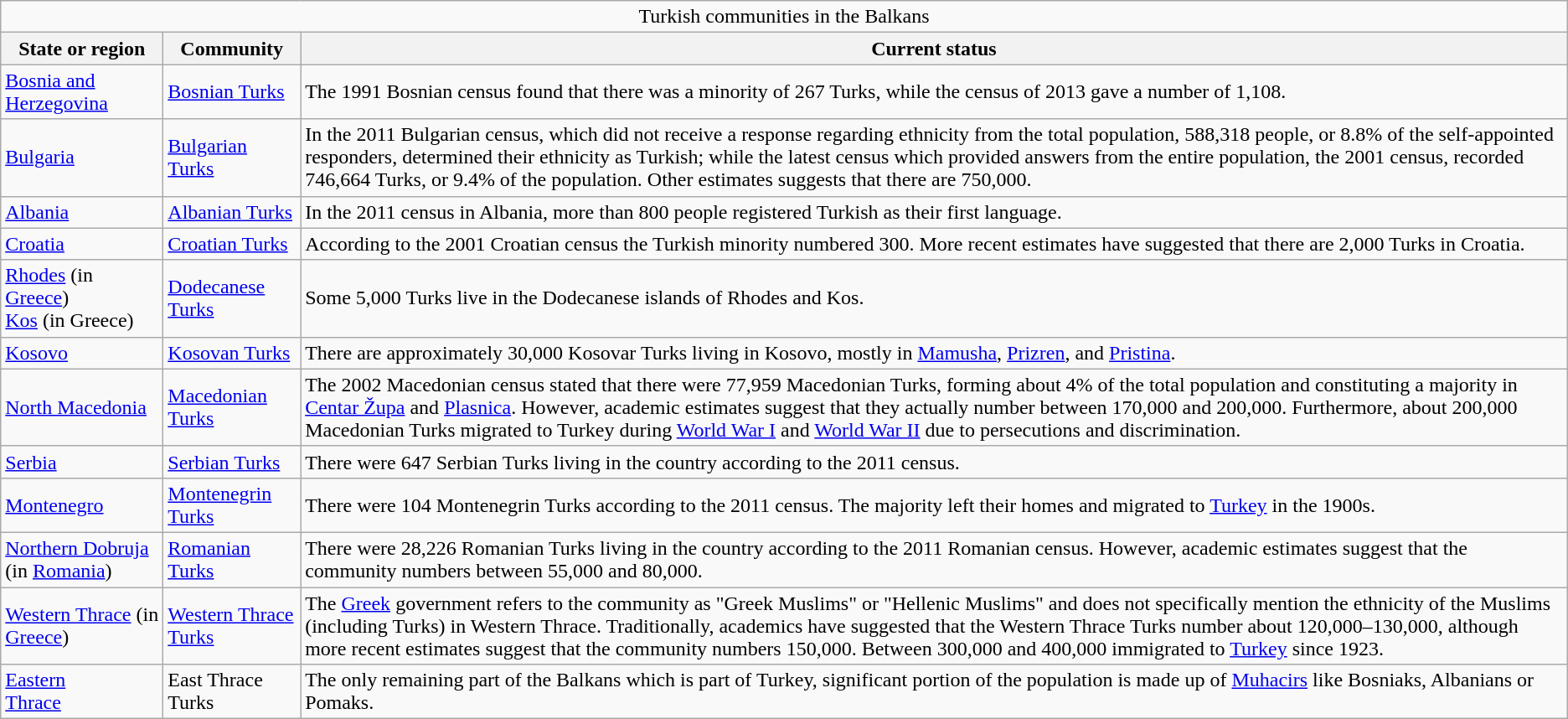<table class="wikitable sortable">
<tr>
<td colspan="8" style="text-align:center;">Turkish communities in the Balkans</td>
</tr>
<tr>
<th>State or region</th>
<th>Community</th>
<th>Current status</th>
</tr>
<tr>
<td><a href='#'>Bosnia and Herzegovina</a></td>
<td><a href='#'>Bosnian Turks</a></td>
<td>The 1991 Bosnian census found that there was a minority of 267 Turks, while the census of 2013 gave a number of 1,108.</td>
</tr>
<tr>
<td><a href='#'>Bulgaria</a></td>
<td><a href='#'>Bulgarian Turks</a></td>
<td>In the 2011 Bulgarian census, which did not receive a response regarding ethnicity from the total population, 588,318 people, or 8.8% of the self-appointed responders, determined their ethnicity as Turkish; while the latest census which provided answers from the entire population, the 2001 census, recorded 746,664 Turks, or 9.4% of the population. Other estimates suggests that there are 750,000.</td>
</tr>
<tr>
<td><a href='#'>Albania</a></td>
<td><a href='#'>Albanian Turks</a></td>
<td>In the 2011 census in Albania, more than 800 people registered Turkish as their first language.</td>
</tr>
<tr>
<td><a href='#'>Croatia</a></td>
<td><a href='#'>Croatian Turks</a></td>
<td>According to the 2001 Croatian census the Turkish minority numbered 300. More recent estimates have suggested that there are 2,000 Turks in Croatia.</td>
</tr>
<tr>
<td><a href='#'>Rhodes</a> (in <a href='#'>Greece</a>) <br> <a href='#'>Kos</a> (in Greece)</td>
<td><a href='#'>Dodecanese Turks</a></td>
<td>Some 5,000 Turks live in the Dodecanese islands of Rhodes and Kos.</td>
</tr>
<tr>
<td><a href='#'>Kosovo</a></td>
<td><a href='#'>Kosovan Turks</a></td>
<td>There are approximately 30,000 Kosovar Turks living in Kosovo, mostly in <a href='#'>Mamusha</a>, <a href='#'>Prizren</a>, and <a href='#'>Pristina</a>.</td>
</tr>
<tr>
<td><a href='#'>North Macedonia</a></td>
<td><a href='#'>Macedonian Turks</a></td>
<td>The 2002 Macedonian census stated that there were 77,959 Macedonian Turks, forming about 4% of the total population and constituting a majority in <a href='#'>Centar Župa</a> and <a href='#'>Plasnica</a>. However, academic estimates suggest that they actually number between 170,000 and 200,000. Furthermore, about 200,000 Macedonian Turks migrated to Turkey during <a href='#'>World War I</a> and <a href='#'>World War II</a> due to persecutions and discrimination.</td>
</tr>
<tr>
<td><a href='#'>Serbia</a></td>
<td><a href='#'>Serbian Turks</a></td>
<td>There were 647 Serbian Turks living in the country according to the 2011 census.</td>
</tr>
<tr>
<td><a href='#'>Montenegro</a></td>
<td><a href='#'>Montenegrin Turks</a></td>
<td>There were 104 Montenegrin Turks according to the 2011 census. The majority left their homes and migrated to <a href='#'>Turkey</a> in the 1900s.</td>
</tr>
<tr>
<td><a href='#'>Northern Dobruja</a> (in <a href='#'>Romania</a>)</td>
<td><a href='#'>Romanian Turks</a></td>
<td>There were 28,226 Romanian Turks living in the country according to the 2011 Romanian census. However, academic estimates suggest that the community numbers between 55,000 and 80,000.</td>
</tr>
<tr>
<td><a href='#'>Western Thrace</a> (in <a href='#'>Greece</a>)</td>
<td><a href='#'>Western Thrace Turks</a></td>
<td>The <a href='#'>Greek</a> government refers to the community as "Greek Muslims" or "Hellenic Muslims" and does not specifically mention the ethnicity of the Muslims (including Turks) in Western Thrace. Traditionally, academics have suggested that the Western Thrace Turks number about 120,000–130,000, although more recent estimates suggest that the community numbers 150,000. Between 300,000 and 400,000 immigrated to <a href='#'>Turkey</a> since 1923.</td>
</tr>
<tr>
<td><a href='#'>Eastern</a><br><a href='#'>Thrace</a></td>
<td>East Thrace Turks</td>
<td>The only remaining part of the Balkans which is part of Turkey, significant portion of the population is made up of <a href='#'>Muhacirs</a> like Bosniaks, Albanians or Pomaks.</td>
</tr>
</table>
